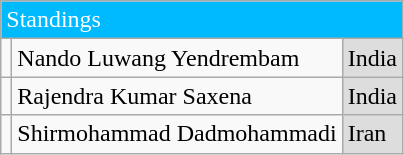<table class="wikitable">
<tr>
<td colspan="3" style="background:#00baff;color:#fff">Standings</td>
</tr>
<tr>
<td></td>
<td>Nando Luwang Yendrembam</td>
<td style="background:#dddddd"> India</td>
</tr>
<tr>
<td></td>
<td>Rajendra Kumar Saxena</td>
<td style="background:#dddddd"> India</td>
</tr>
<tr>
<td></td>
<td>Shirmohammad Dadmohammadi</td>
<td style="background:#dddddd"> Iran</td>
</tr>
</table>
